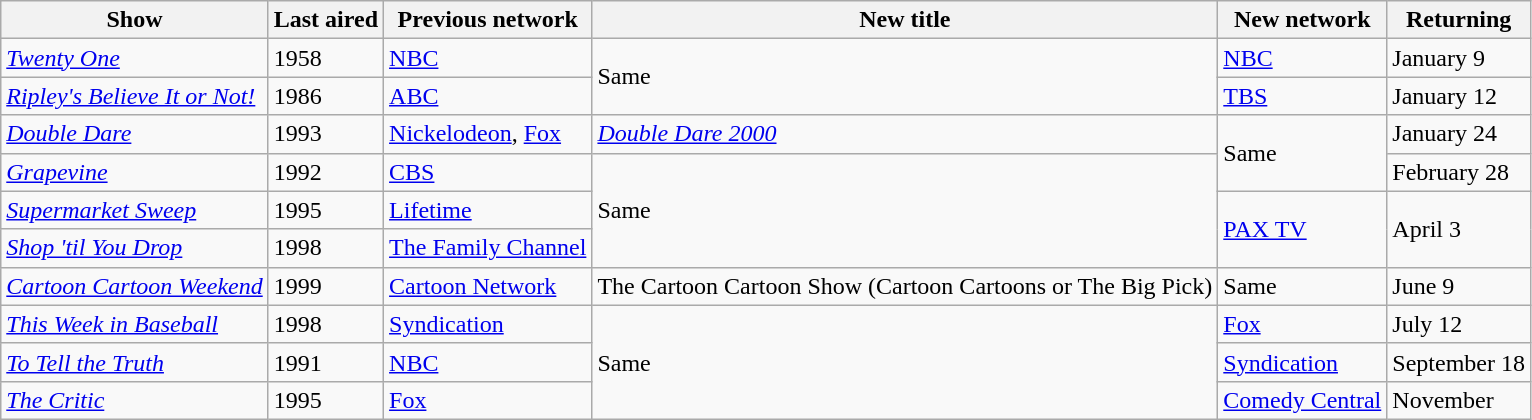<table class="wikitable">
<tr ">
<th>Show</th>
<th>Last aired</th>
<th>Previous network</th>
<th>New title</th>
<th>New network</th>
<th>Returning</th>
</tr>
<tr>
<td><em><a href='#'>Twenty One</a></em></td>
<td>1958</td>
<td><a href='#'>NBC</a></td>
<td rowspan="2">Same</td>
<td><a href='#'>NBC</a></td>
<td>January 9</td>
</tr>
<tr>
<td><em><a href='#'>Ripley's Believe It or Not!</a></em></td>
<td>1986</td>
<td><a href='#'>ABC</a></td>
<td><a href='#'>TBS</a></td>
<td>January 12</td>
</tr>
<tr>
<td><em><a href='#'>Double Dare</a></em></td>
<td>1993</td>
<td><a href='#'>Nickelodeon</a>, <a href='#'>Fox</a></td>
<td><em><a href='#'>Double Dare 2000</a></em></td>
<td rowspan="2">Same</td>
<td>January 24</td>
</tr>
<tr>
<td><em><a href='#'>Grapevine</a></em></td>
<td>1992</td>
<td><a href='#'>CBS</a></td>
<td rowspan="3">Same</td>
<td>February 28</td>
</tr>
<tr>
<td><em><a href='#'>Supermarket Sweep</a></em></td>
<td>1995</td>
<td><a href='#'>Lifetime</a></td>
<td rowspan="2"><a href='#'>PAX TV</a></td>
<td rowspan="2">April 3</td>
</tr>
<tr>
<td><em><a href='#'>Shop 'til You Drop</a></em></td>
<td>1998</td>
<td><a href='#'>The Family Channel</a></td>
</tr>
<tr>
<td><em><a href='#'>Cartoon Cartoon Weekend</a></em></td>
<td>1999</td>
<td><a href='#'>Cartoon Network</a></td>
<td>The Cartoon Cartoon Show (Cartoon Cartoons or The Big Pick)</td>
<td>Same</td>
<td>June 9</td>
</tr>
<tr>
<td><em><a href='#'>This Week in Baseball</a></em></td>
<td>1998</td>
<td><a href='#'>Syndication</a></td>
<td rowspan="3">Same</td>
<td><a href='#'>Fox</a></td>
<td>July 12</td>
</tr>
<tr>
<td><em><a href='#'>To Tell the Truth</a></em></td>
<td>1991</td>
<td><a href='#'>NBC</a></td>
<td><a href='#'>Syndication</a></td>
<td>September 18</td>
</tr>
<tr>
<td><em><a href='#'>The Critic</a></em></td>
<td>1995</td>
<td><a href='#'>Fox</a></td>
<td><a href='#'>Comedy Central</a></td>
<td>November</td>
</tr>
</table>
